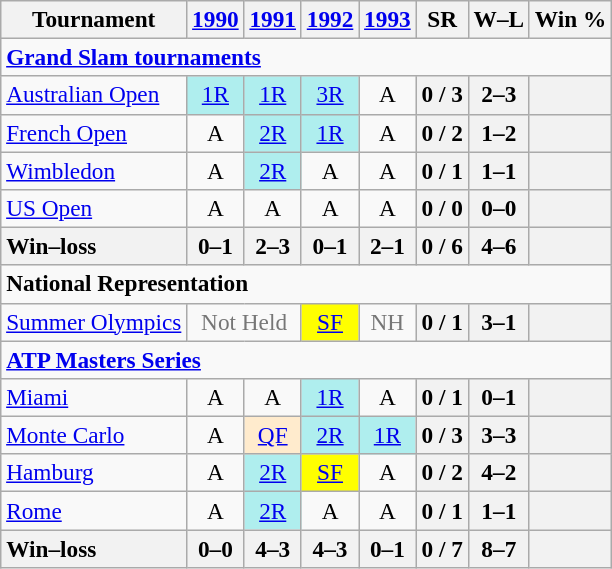<table class=wikitable style=text-align:center;font-size:97%>
<tr>
<th>Tournament</th>
<th><a href='#'>1990</a></th>
<th><a href='#'>1991</a></th>
<th><a href='#'>1992</a></th>
<th><a href='#'>1993</a></th>
<th>SR</th>
<th>W–L</th>
<th>Win %</th>
</tr>
<tr>
<td colspan=23 align=left><strong><a href='#'>Grand Slam tournaments</a></strong></td>
</tr>
<tr>
<td align=left><a href='#'>Australian Open</a></td>
<td bgcolor=afeeee><a href='#'>1R</a></td>
<td bgcolor=afeeee><a href='#'>1R</a></td>
<td bgcolor=afeeee><a href='#'>3R</a></td>
<td>A</td>
<th>0 / 3</th>
<th>2–3</th>
<th></th>
</tr>
<tr>
<td align=left><a href='#'>French Open</a></td>
<td>A</td>
<td bgcolor=afeeee><a href='#'>2R</a></td>
<td bgcolor=afeeee><a href='#'>1R</a></td>
<td>A</td>
<th>0 / 2</th>
<th>1–2</th>
<th></th>
</tr>
<tr>
<td align=left><a href='#'>Wimbledon</a></td>
<td>A</td>
<td bgcolor=afeeee><a href='#'>2R</a></td>
<td>A</td>
<td>A</td>
<th>0 / 1</th>
<th>1–1</th>
<th></th>
</tr>
<tr>
<td align=left><a href='#'>US Open</a></td>
<td>A</td>
<td>A</td>
<td>A</td>
<td>A</td>
<th>0 / 0</th>
<th>0–0</th>
<th></th>
</tr>
<tr>
<th style=text-align:left>Win–loss</th>
<th>0–1</th>
<th>2–3</th>
<th>0–1</th>
<th>2–1</th>
<th>0 / 6</th>
<th>4–6</th>
<th></th>
</tr>
<tr>
<td colspan=23 align=left><strong>National Representation</strong></td>
</tr>
<tr>
<td align=left><a href='#'>Summer Olympics</a></td>
<td colspan=2 style=color:#767676>Not Held</td>
<td bgcolor=yellow><a href='#'>SF</a></td>
<td colspan=1 style=color:#767676>NH</td>
<th>0 / 1</th>
<th>3–1</th>
<th></th>
</tr>
<tr>
<td colspan=23 align=left><strong><a href='#'>ATP Masters Series</a></strong></td>
</tr>
<tr>
<td align=left><a href='#'>Miami</a></td>
<td>A</td>
<td>A</td>
<td bgcolor=afeeee><a href='#'>1R</a></td>
<td>A</td>
<th>0 / 1</th>
<th>0–1</th>
<th></th>
</tr>
<tr>
<td align=left><a href='#'>Monte Carlo</a></td>
<td>A</td>
<td bgcolor=ffebcd><a href='#'>QF</a></td>
<td bgcolor=afeeee><a href='#'>2R</a></td>
<td bgcolor=afeeee><a href='#'>1R</a></td>
<th>0 / 3</th>
<th>3–3</th>
<th></th>
</tr>
<tr>
<td align=left><a href='#'>Hamburg</a></td>
<td>A</td>
<td bgcolor=afeeee><a href='#'>2R</a></td>
<td bgcolor=yellow><a href='#'>SF</a></td>
<td>A</td>
<th>0 / 2</th>
<th>4–2</th>
<th></th>
</tr>
<tr>
<td align=left><a href='#'>Rome</a></td>
<td>A</td>
<td bgcolor=afeeee><a href='#'>2R</a></td>
<td>A</td>
<td>A</td>
<th>0 / 1</th>
<th>1–1</th>
<th></th>
</tr>
<tr>
<th style=text-align:left>Win–loss</th>
<th>0–0</th>
<th>4–3</th>
<th>4–3</th>
<th>0–1</th>
<th>0 / 7</th>
<th>8–7</th>
<th></th>
</tr>
</table>
